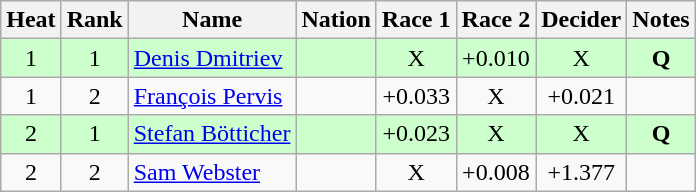<table class="wikitable sortable" style="text-align:center">
<tr>
<th>Heat</th>
<th>Rank</th>
<th>Name</th>
<th>Nation</th>
<th>Race 1</th>
<th>Race 2</th>
<th>Decider</th>
<th>Notes</th>
</tr>
<tr bgcolor=ccffcc>
<td>1</td>
<td>1</td>
<td align=left><a href='#'>Denis Dmitriev</a></td>
<td align=left></td>
<td>X</td>
<td>+0.010</td>
<td>X</td>
<td><strong>Q</strong></td>
</tr>
<tr>
<td>1</td>
<td>2</td>
<td align=left><a href='#'>François Pervis</a></td>
<td align=left></td>
<td>+0.033</td>
<td>X</td>
<td>+0.021</td>
<td></td>
</tr>
<tr bgcolor=ccffcc>
<td>2</td>
<td>1</td>
<td align=left><a href='#'>Stefan Bötticher</a></td>
<td align=left></td>
<td>+0.023</td>
<td>X</td>
<td>X</td>
<td><strong>Q</strong></td>
</tr>
<tr>
<td>2</td>
<td>2</td>
<td align=left><a href='#'>Sam Webster</a></td>
<td align=left></td>
<td>X</td>
<td>+0.008</td>
<td>+1.377</td>
<td></td>
</tr>
</table>
